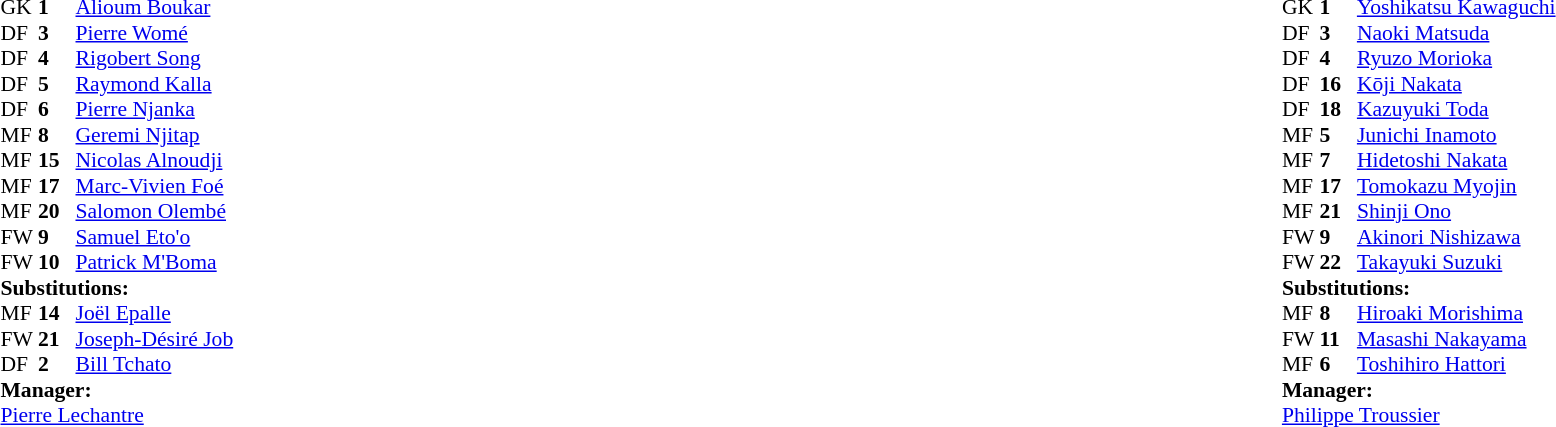<table width="100%">
<tr>
<td valign="top" width="50%"><br><table style="font-size: 90%" cellspacing="0" cellpadding="0">
<tr>
<th width=25></th>
<th width=25></th>
</tr>
<tr>
<td>GK</td>
<td><strong>1</strong></td>
<td><a href='#'>Alioum Boukar</a></td>
</tr>
<tr>
<td>DF</td>
<td><strong>3</strong></td>
<td><a href='#'>Pierre Womé</a></td>
<td></td>
<td></td>
</tr>
<tr>
<td>DF</td>
<td><strong>4</strong></td>
<td><a href='#'>Rigobert Song</a></td>
</tr>
<tr>
<td>DF</td>
<td><strong>5</strong></td>
<td><a href='#'>Raymond Kalla</a></td>
</tr>
<tr>
<td>DF</td>
<td><strong>6</strong></td>
<td><a href='#'>Pierre Njanka</a></td>
<td></td>
</tr>
<tr>
<td>MF</td>
<td><strong>8</strong></td>
<td><a href='#'>Geremi Njitap</a></td>
<td></td>
<td></td>
</tr>
<tr>
<td>MF</td>
<td><strong>15</strong></td>
<td><a href='#'>Nicolas Alnoudji</a></td>
</tr>
<tr>
<td>MF</td>
<td><strong>17</strong></td>
<td><a href='#'>Marc-Vivien Foé</a></td>
</tr>
<tr>
<td>MF</td>
<td><strong>20</strong></td>
<td><a href='#'>Salomon Olembé</a></td>
<td></td>
<td></td>
</tr>
<tr>
<td>FW</td>
<td><strong>9</strong></td>
<td><a href='#'>Samuel Eto'o</a></td>
</tr>
<tr>
<td>FW</td>
<td><strong>10</strong></td>
<td><a href='#'>Patrick M'Boma</a></td>
</tr>
<tr>
<td colspan=3><strong>Substitutions:</strong></td>
</tr>
<tr>
<td>MF</td>
<td><strong>14</strong></td>
<td><a href='#'>Joël Epalle</a></td>
<td></td>
<td></td>
</tr>
<tr>
<td>FW</td>
<td><strong>21</strong></td>
<td><a href='#'>Joseph-Désiré Job</a></td>
<td></td>
<td></td>
</tr>
<tr>
<td>DF</td>
<td><strong>2</strong></td>
<td><a href='#'>Bill Tchato</a></td>
<td></td>
<td></td>
</tr>
<tr>
<td colspan=3><strong>Manager:</strong></td>
</tr>
<tr>
<td colspan=3> <a href='#'>Pierre Lechantre</a></td>
</tr>
</table>
</td>
<td valign="top"></td>
<td valign="top" width="50%"><br><table style="font-size: 90%" cellspacing="0" cellpadding="0" align="center">
<tr>
<th width=25></th>
<th width=25></th>
</tr>
<tr>
<td>GK</td>
<td><strong>1</strong></td>
<td><a href='#'>Yoshikatsu Kawaguchi</a></td>
</tr>
<tr>
<td>DF</td>
<td><strong>3</strong></td>
<td><a href='#'>Naoki Matsuda</a></td>
</tr>
<tr>
<td>DF</td>
<td><strong>4</strong></td>
<td><a href='#'>Ryuzo Morioka</a></td>
</tr>
<tr>
<td>DF</td>
<td><strong>16</strong></td>
<td><a href='#'>Kōji Nakata</a></td>
</tr>
<tr>
<td>DF</td>
<td><strong>18</strong></td>
<td><a href='#'>Kazuyuki Toda</a></td>
<td></td>
</tr>
<tr>
<td>MF</td>
<td><strong>5</strong></td>
<td><a href='#'>Junichi Inamoto</a></td>
</tr>
<tr>
<td>MF</td>
<td><strong>7</strong></td>
<td><a href='#'>Hidetoshi Nakata</a></td>
<td></td>
<td></td>
</tr>
<tr>
<td>MF</td>
<td><strong>17</strong></td>
<td><a href='#'>Tomokazu Myojin</a></td>
</tr>
<tr>
<td>MF</td>
<td><strong>21</strong></td>
<td><a href='#'>Shinji Ono</a></td>
<td></td>
<td></td>
</tr>
<tr>
<td>FW</td>
<td><strong>9</strong></td>
<td><a href='#'>Akinori Nishizawa</a></td>
<td></td>
<td></td>
</tr>
<tr>
<td>FW</td>
<td><strong>22</strong></td>
<td><a href='#'>Takayuki Suzuki</a></td>
</tr>
<tr>
<td colspan=3><strong>Substitutions:</strong></td>
</tr>
<tr>
<td>MF</td>
<td><strong>8</strong></td>
<td><a href='#'>Hiroaki Morishima</a></td>
<td></td>
<td></td>
</tr>
<tr>
<td>FW</td>
<td><strong>11</strong></td>
<td><a href='#'>Masashi Nakayama</a></td>
<td></td>
<td></td>
</tr>
<tr>
<td>MF</td>
<td><strong>6</strong></td>
<td><a href='#'>Toshihiro Hattori</a></td>
<td></td>
<td></td>
</tr>
<tr>
<td colspan=3><strong>Manager:</strong></td>
</tr>
<tr>
<td colspan="4"> <a href='#'>Philippe Troussier</a></td>
</tr>
</table>
</td>
</tr>
</table>
